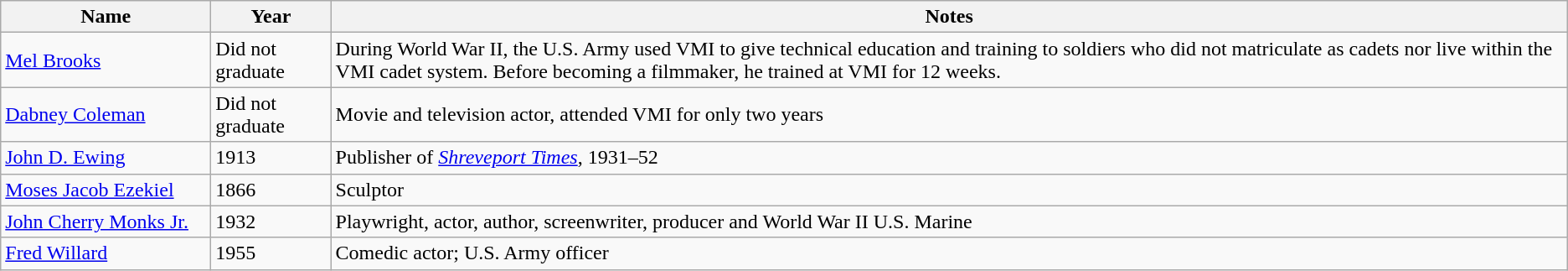<table class="wikitable sortable">
<tr>
<th scope="col" width="160px">Name</th>
<th>Year</th>
<th>Notes</th>
</tr>
<tr>
<td><a href='#'>Mel Brooks</a></td>
<td>Did not graduate</td>
<td>During World War II, the U.S. Army used VMI to give technical education and training to soldiers who did not matriculate as cadets nor live within the VMI cadet system. Before becoming a filmmaker, he trained at VMI for 12 weeks.</td>
</tr>
<tr>
<td><a href='#'>Dabney Coleman</a></td>
<td>Did not graduate</td>
<td>Movie and television actor, attended VMI for only two years</td>
</tr>
<tr>
<td><a href='#'>John D. Ewing</a></td>
<td>1913</td>
<td>Publisher of <em><a href='#'>Shreveport Times</a></em>, 1931–52</td>
</tr>
<tr>
<td><a href='#'>Moses Jacob Ezekiel</a></td>
<td>1866</td>
<td>Sculptor</td>
</tr>
<tr>
<td><a href='#'>John Cherry Monks Jr.</a></td>
<td>1932</td>
<td>Playwright, actor, author, screenwriter, producer and World War II U.S. Marine</td>
</tr>
<tr>
<td><a href='#'>Fred Willard</a></td>
<td>1955</td>
<td>Comedic actor; U.S. Army officer</td>
</tr>
</table>
